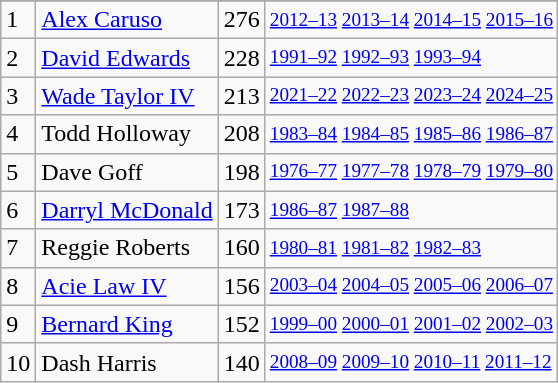<table class="wikitable">
<tr>
</tr>
<tr>
<td>1</td>
<td><a href='#'>Alex Caruso</a></td>
<td>276</td>
<td style="font-size:80%;"><a href='#'>2012–13</a> <a href='#'>2013–14</a> <a href='#'>2014–15</a> <a href='#'>2015–16</a></td>
</tr>
<tr>
<td>2</td>
<td><a href='#'>David Edwards</a></td>
<td>228</td>
<td style="font-size:80%;"><a href='#'>1991–92</a> <a href='#'>1992–93</a> <a href='#'>1993–94</a></td>
</tr>
<tr>
<td>3</td>
<td><a href='#'>Wade Taylor IV</a></td>
<td>213</td>
<td style="font-size:80%;"><a href='#'>2021–22</a> <a href='#'>2022–23</a> <a href='#'>2023–24</a> <a href='#'>2024–25</a></td>
</tr>
<tr>
<td>4</td>
<td>Todd Holloway</td>
<td>208</td>
<td style="font-size:80%;"><a href='#'>1983–84</a> <a href='#'>1984–85</a> <a href='#'>1985–86</a> <a href='#'>1986–87</a></td>
</tr>
<tr>
<td>5</td>
<td>Dave Goff</td>
<td>198</td>
<td style="font-size:80%;"><a href='#'>1976–77</a> <a href='#'>1977–78</a> <a href='#'>1978–79</a> <a href='#'>1979–80</a></td>
</tr>
<tr>
<td>6</td>
<td><a href='#'>Darryl McDonald</a></td>
<td>173</td>
<td style="font-size:80%;"><a href='#'>1986–87</a> <a href='#'>1987–88</a></td>
</tr>
<tr>
<td>7</td>
<td>Reggie Roberts</td>
<td>160</td>
<td style="font-size:80%;"><a href='#'>1980–81</a> <a href='#'>1981–82</a> <a href='#'>1982–83</a></td>
</tr>
<tr>
<td>8</td>
<td><a href='#'>Acie Law IV</a></td>
<td>156</td>
<td style="font-size:80%;"><a href='#'>2003–04</a> <a href='#'>2004–05</a> <a href='#'>2005–06</a> <a href='#'>2006–07</a></td>
</tr>
<tr>
<td>9</td>
<td><a href='#'>Bernard King</a></td>
<td>152</td>
<td style="font-size:80%;"><a href='#'>1999–00</a> <a href='#'>2000–01</a> <a href='#'>2001–02</a> <a href='#'>2002–03</a></td>
</tr>
<tr>
<td>10</td>
<td>Dash Harris</td>
<td>140</td>
<td style="font-size:80%;"><a href='#'>2008–09</a> <a href='#'>2009–10</a> <a href='#'>2010–11</a> <a href='#'>2011–12</a></td>
</tr>
</table>
